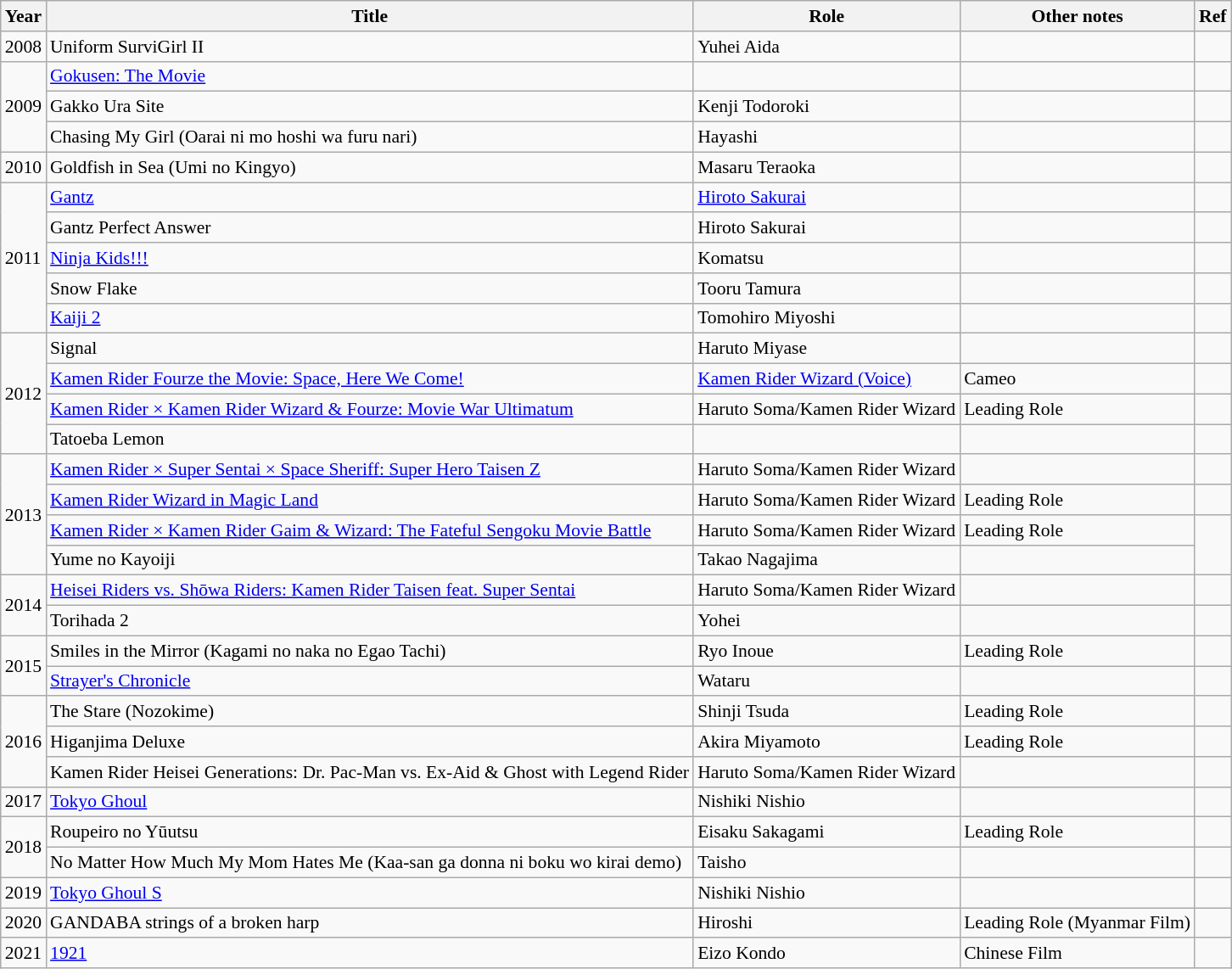<table class="wikitable" style="font-size: 90%;">
<tr>
<th>Year</th>
<th>Title</th>
<th>Role</th>
<th>Other notes</th>
<th>Ref</th>
</tr>
<tr>
<td>2008</td>
<td>Uniform SurviGirl II</td>
<td>Yuhei Aida</td>
<td></td>
<td></td>
</tr>
<tr>
<td rowspan="3">2009</td>
<td><a href='#'>Gokusen: The Movie</a></td>
<td></td>
<td></td>
<td></td>
</tr>
<tr>
<td>Gakko Ura Site</td>
<td>Kenji Todoroki</td>
<td></td>
<td></td>
</tr>
<tr>
<td>Chasing My Girl (Oarai ni mo hoshi wa furu nari)</td>
<td>Hayashi</td>
<td></td>
<td></td>
</tr>
<tr>
<td>2010</td>
<td>Goldfish in Sea (Umi no Kingyo)</td>
<td>Masaru Teraoka</td>
<td></td>
<td></td>
</tr>
<tr>
<td rowspan="5">2011</td>
<td><a href='#'>Gantz</a></td>
<td><a href='#'>Hiroto Sakurai</a></td>
<td></td>
<td></td>
</tr>
<tr>
<td>Gantz Perfect Answer</td>
<td>Hiroto Sakurai</td>
<td></td>
<td></td>
</tr>
<tr>
<td><a href='#'>Ninja Kids!!!</a></td>
<td>Komatsu</td>
<td></td>
<td></td>
</tr>
<tr>
<td>Snow Flake</td>
<td>Tooru Tamura</td>
<td></td>
<td></td>
</tr>
<tr>
<td><a href='#'>Kaiji 2</a></td>
<td>Tomohiro Miyoshi</td>
<td></td>
<td></td>
</tr>
<tr>
<td rowspan="4">2012</td>
<td>Signal</td>
<td>Haruto Miyase</td>
<td></td>
<td></td>
</tr>
<tr>
<td><a href='#'>Kamen Rider Fourze the Movie: Space, Here We Come!</a></td>
<td><a href='#'>Kamen Rider Wizard (Voice)</a></td>
<td>Cameo</td>
<td></td>
</tr>
<tr>
<td><a href='#'>Kamen Rider × Kamen Rider Wizard & Fourze: Movie War Ultimatum</a></td>
<td>Haruto Soma/Kamen Rider Wizard</td>
<td>Leading Role</td>
<td></td>
</tr>
<tr>
<td>Tatoeba Lemon</td>
<td></td>
<td></td>
<td></td>
</tr>
<tr>
<td rowspan="4">2013</td>
<td><a href='#'>Kamen Rider × Super Sentai × Space Sheriff: Super Hero Taisen Z</a></td>
<td>Haruto Soma/Kamen Rider Wizard</td>
<td></td>
<td></td>
</tr>
<tr>
<td><a href='#'>Kamen Rider Wizard in Magic Land</a></td>
<td>Haruto Soma/Kamen Rider Wizard</td>
<td>Leading Role</td>
<td></td>
</tr>
<tr>
<td><a href='#'>Kamen Rider × Kamen Rider Gaim & Wizard: The Fateful Sengoku Movie Battle</a></td>
<td>Haruto Soma/Kamen Rider Wizard</td>
<td>Leading Role</td>
</tr>
<tr>
<td>Yume no Kayoiji</td>
<td>Takao Nagajima</td>
<td></td>
</tr>
<tr>
<td rowspan="2">2014</td>
<td><a href='#'>Heisei Riders vs. Shōwa Riders: Kamen Rider Taisen feat. Super Sentai</a></td>
<td>Haruto Soma/Kamen Rider Wizard</td>
<td></td>
<td></td>
</tr>
<tr>
<td>Torihada 2</td>
<td>Yohei</td>
<td></td>
<td></td>
</tr>
<tr>
<td rowspan="2">2015</td>
<td>Smiles in the Mirror (Kagami no naka no Egao Tachi)</td>
<td>Ryo Inoue</td>
<td>Leading Role</td>
<td></td>
</tr>
<tr>
<td><a href='#'>Strayer's Chronicle</a></td>
<td>Wataru</td>
<td></td>
<td></td>
</tr>
<tr>
<td rowspan="3">2016</td>
<td>The Stare (Nozokime)</td>
<td>Shinji Tsuda</td>
<td>Leading Role</td>
<td></td>
</tr>
<tr>
<td>Higanjima Deluxe</td>
<td>Akira Miyamoto</td>
<td>Leading Role</td>
<td></td>
</tr>
<tr>
<td>Kamen Rider Heisei Generations: Dr. Pac-Man vs. Ex-Aid & Ghost with Legend Rider</td>
<td>Haruto Soma/Kamen Rider Wizard</td>
<td></td>
<td></td>
</tr>
<tr>
<td rowspan="1">2017</td>
<td><a href='#'>Tokyo Ghoul</a></td>
<td>Nishiki Nishio</td>
<td></td>
<td></td>
</tr>
<tr>
<td rowspan="2">2018</td>
<td>Roupeiro no Yūutsu</td>
<td>Eisaku Sakagami</td>
<td>Leading Role</td>
<td></td>
</tr>
<tr>
<td>No Matter How Much My Mom Hates Me (Kaa-san ga donna ni boku wo kirai demo)</td>
<td>Taisho</td>
<td></td>
<td></td>
</tr>
<tr>
<td rowspan="1">2019</td>
<td><a href='#'>Tokyo Ghoul S</a></td>
<td>Nishiki Nishio</td>
<td></td>
<td></td>
</tr>
<tr>
<td>2020</td>
<td>GANDABA strings of a broken harp</td>
<td>Hiroshi</td>
<td>Leading Role (Myanmar Film)</td>
<td></td>
</tr>
<tr>
<td>2021</td>
<td><a href='#'>1921</a></td>
<td>Eizo Kondo</td>
<td>Chinese Film</td>
<td></td>
</tr>
</table>
